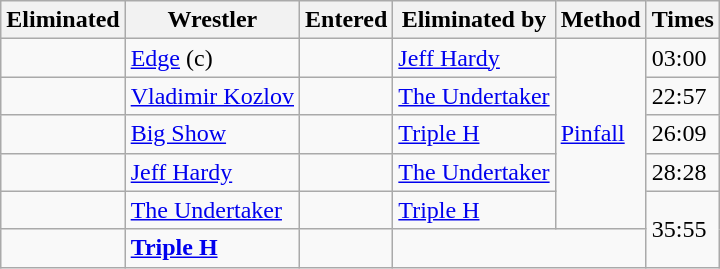<table class="wikitable sortable">
<tr>
<th>Eliminated</th>
<th>Wrestler</th>
<th>Entered</th>
<th>Eliminated by</th>
<th>Method</th>
<th>Times</th>
</tr>
<tr>
<td></td>
<td><a href='#'>Edge</a> (c)</td>
<td></td>
<td><a href='#'>Jeff Hardy</a></td>
<td rowspan=5><a href='#'>Pinfall</a></td>
<td>03:00</td>
</tr>
<tr>
<td></td>
<td><a href='#'>Vladimir Kozlov</a></td>
<td></td>
<td><a href='#'>The Undertaker</a></td>
<td>22:57</td>
</tr>
<tr>
<td></td>
<td><a href='#'>Big Show</a></td>
<td></td>
<td><a href='#'>Triple H</a></td>
<td>26:09</td>
</tr>
<tr>
<td></td>
<td><a href='#'>Jeff Hardy</a></td>
<td></td>
<td><a href='#'>The Undertaker</a></td>
<td>28:28</td>
</tr>
<tr>
<td></td>
<td><a href='#'>The Undertaker</a></td>
<td></td>
<td><a href='#'>Triple H</a></td>
<td rowspan=2>35:55</td>
</tr>
<tr>
<td></td>
<td><strong><a href='#'>Triple H</a></strong></td>
<td></td>
<td colspan="2"></td>
</tr>
</table>
